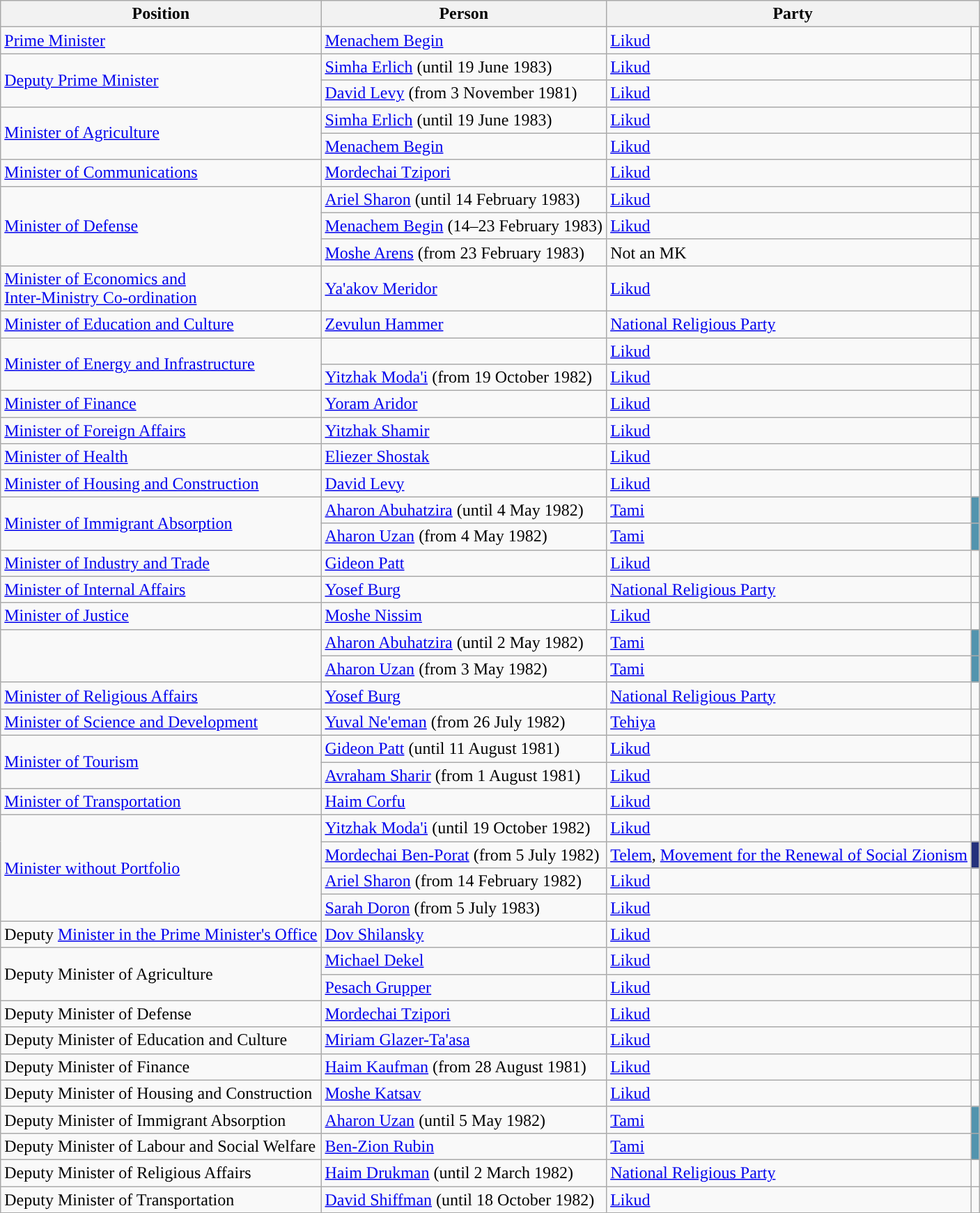<table class=wikitable style=text-align:left>
<tr>
<th>Position</th>
<th>Person</th>
<th colspan=2>Party</th>
</tr>
<tr>
<td><a href='#'>Prime Minister</a></td>
<td><a href='#'>Menachem Begin</a></td>
<td><a href='#'>Likud</a></td>
<td style="background:"></td>
</tr>
<tr>
<td rowspan=2><a href='#'>Deputy Prime Minister</a></td>
<td><a href='#'>Simha Erlich</a> (until 19 June 1983)</td>
<td><a href='#'>Likud</a></td>
<td style="background:"></td>
</tr>
<tr>
<td><a href='#'>David Levy</a> (from 3 November 1981)</td>
<td><a href='#'>Likud</a></td>
<td style="background:"></td>
</tr>
<tr>
<td rowspan=2><a href='#'>Minister of Agriculture</a></td>
<td><a href='#'>Simha Erlich</a> (until 19 June 1983)</td>
<td><a href='#'>Likud</a></td>
<td style="background:"></td>
</tr>
<tr>
<td><a href='#'>Menachem Begin</a></td>
<td><a href='#'>Likud</a></td>
<td style="background:"></td>
</tr>
<tr>
<td><a href='#'>Minister of Communications</a></td>
<td><a href='#'>Mordechai Tzipori</a></td>
<td><a href='#'>Likud</a></td>
<td style="background:"></td>
</tr>
<tr>
<td rowspan=3><a href='#'>Minister of Defense</a></td>
<td><a href='#'>Ariel Sharon</a> (until 14 February 1983)</td>
<td><a href='#'>Likud</a></td>
<td style="background:"></td>
</tr>
<tr>
<td><a href='#'>Menachem Begin</a> (14–23 February 1983)</td>
<td><a href='#'>Likud</a></td>
<td style="background:"></td>
</tr>
<tr>
<td><a href='#'>Moshe Arens</a> (from 23 February 1983)</td>
<td>Not an MK</td>
<td style="background:"></td>
</tr>
<tr>
<td><a href='#'>Minister of Economics and<br>Inter-Ministry Co-ordination</a></td>
<td><a href='#'>Ya'akov Meridor</a></td>
<td><a href='#'>Likud</a></td>
<td style="background:"></td>
</tr>
<tr>
<td><a href='#'>Minister of Education and Culture</a></td>
<td><a href='#'>Zevulun Hammer</a></td>
<td><a href='#'>National Religious Party</a></td>
<td style="background:"></td>
</tr>
<tr>
<td rowspan=2><a href='#'>Minister of Energy and Infrastructure</a></td>
<td></td>
<td><a href='#'>Likud</a></td>
<td style="background:"></td>
</tr>
<tr>
<td><a href='#'>Yitzhak Moda'i</a> (from 19 October 1982)</td>
<td><a href='#'>Likud</a></td>
<td style="background:"></td>
</tr>
<tr>
<td><a href='#'>Minister of Finance</a></td>
<td><a href='#'>Yoram Aridor</a></td>
<td><a href='#'>Likud</a></td>
<td style="background:"></td>
</tr>
<tr>
<td><a href='#'>Minister of Foreign Affairs</a></td>
<td><a href='#'>Yitzhak Shamir</a></td>
<td><a href='#'>Likud</a></td>
<td style="background:"></td>
</tr>
<tr>
<td><a href='#'>Minister of Health</a></td>
<td><a href='#'>Eliezer Shostak</a></td>
<td><a href='#'>Likud</a></td>
<td style="background:"></td>
</tr>
<tr>
<td><a href='#'>Minister of Housing and Construction</a></td>
<td><a href='#'>David Levy</a></td>
<td><a href='#'>Likud</a></td>
<td style="background:"></td>
</tr>
<tr>
<td rowspan=2><a href='#'>Minister of Immigrant Absorption</a></td>
<td><a href='#'>Aharon Abuhatzira</a> (until 4 May 1982)</td>
<td><a href='#'>Tami</a></td>
<td style="background:#5294AE"></td>
</tr>
<tr>
<td><a href='#'>Aharon Uzan</a> (from 4 May 1982)</td>
<td><a href='#'>Tami</a></td>
<td style="background:#5294AE"></td>
</tr>
<tr>
<td><a href='#'>Minister of Industry and Trade</a></td>
<td><a href='#'>Gideon Patt</a></td>
<td><a href='#'>Likud</a></td>
<td style="background:"></td>
</tr>
<tr>
<td><a href='#'>Minister of Internal Affairs</a></td>
<td><a href='#'>Yosef Burg</a></td>
<td><a href='#'>National Religious Party</a></td>
<td style="background:"></td>
</tr>
<tr>
<td><a href='#'>Minister of Justice</a></td>
<td><a href='#'>Moshe Nissim</a></td>
<td><a href='#'>Likud</a></td>
<td style="background:"></td>
</tr>
<tr>
<td rowspan=2></td>
<td><a href='#'>Aharon Abuhatzira</a> (until 2 May 1982)</td>
<td><a href='#'>Tami</a></td>
<td style="background:#5294AE"></td>
</tr>
<tr>
<td><a href='#'>Aharon Uzan</a> (from 3 May 1982)</td>
<td><a href='#'>Tami</a></td>
<td style="background:#5294AE"></td>
</tr>
<tr>
<td><a href='#'>Minister of Religious Affairs</a></td>
<td><a href='#'>Yosef Burg</a></td>
<td><a href='#'>National Religious Party</a></td>
<td style="background:"></td>
</tr>
<tr>
<td><a href='#'>Minister of Science and Development</a></td>
<td><a href='#'>Yuval Ne'eman</a> (from 26 July 1982)</td>
<td><a href='#'>Tehiya</a></td>
<td style="background:"></td>
</tr>
<tr>
<td rowspan=2><a href='#'>Minister of Tourism</a></td>
<td><a href='#'>Gideon Patt</a> (until 11 August 1981)</td>
<td><a href='#'>Likud</a></td>
<td style="background:"></td>
</tr>
<tr>
<td><a href='#'>Avraham Sharir</a> (from 1 August 1981)</td>
<td><a href='#'>Likud</a></td>
<td style="background:"></td>
</tr>
<tr>
<td><a href='#'>Minister of Transportation</a></td>
<td><a href='#'>Haim Corfu</a></td>
<td><a href='#'>Likud</a></td>
<td style="background:"></td>
</tr>
<tr>
<td rowspan=4><a href='#'>Minister without Portfolio</a></td>
<td><a href='#'>Yitzhak Moda'i</a> (until 19 October 1982)</td>
<td><a href='#'>Likud</a></td>
<td style="background:"></td>
</tr>
<tr>
<td><a href='#'>Mordechai Ben-Porat</a> (from 5 July 1982)</td>
<td><a href='#'>Telem</a>, <a href='#'>Movement for the Renewal of Social Zionism</a></td>
<td style="background:#24317C"></td>
</tr>
<tr>
<td><a href='#'>Ariel Sharon</a> (from 14 February 1982)</td>
<td><a href='#'>Likud</a></td>
<td style="background:"></td>
</tr>
<tr>
<td><a href='#'>Sarah Doron</a> (from 5 July 1983)</td>
<td><a href='#'>Likud</a></td>
<td style="background:"></td>
</tr>
<tr>
<td>Deputy <a href='#'>Minister in the Prime Minister's Office</a></td>
<td><a href='#'>Dov Shilansky</a></td>
<td><a href='#'>Likud</a></td>
<td style="background:"></td>
</tr>
<tr>
<td rowspan=2>Deputy Minister of Agriculture</td>
<td><a href='#'>Michael Dekel</a></td>
<td><a href='#'>Likud</a></td>
<td style="background:"></td>
</tr>
<tr>
<td><a href='#'>Pesach Grupper</a></td>
<td><a href='#'>Likud</a></td>
<td style="background:"></td>
</tr>
<tr>
<td>Deputy Minister of Defense</td>
<td><a href='#'>Mordechai Tzipori</a></td>
<td><a href='#'>Likud</a></td>
<td style="background:"></td>
</tr>
<tr>
<td>Deputy Minister of Education and Culture</td>
<td><a href='#'>Miriam Glazer-Ta'asa</a></td>
<td><a href='#'>Likud</a></td>
<td style="background:"></td>
</tr>
<tr>
<td>Deputy Minister of Finance</td>
<td><a href='#'>Haim Kaufman</a> (from 28 August 1981)</td>
<td><a href='#'>Likud</a></td>
<td style="background:"></td>
</tr>
<tr>
<td>Deputy Minister of Housing and Construction</td>
<td><a href='#'>Moshe Katsav</a></td>
<td><a href='#'>Likud</a></td>
<td style="background:"></td>
</tr>
<tr>
<td>Deputy Minister of Immigrant Absorption</td>
<td><a href='#'>Aharon Uzan</a> (until 5 May 1982)</td>
<td><a href='#'>Tami</a></td>
<td style="background:#5294AE"></td>
</tr>
<tr>
<td>Deputy Minister of Labour and Social Welfare</td>
<td><a href='#'>Ben-Zion Rubin</a></td>
<td><a href='#'>Tami</a></td>
<td style="background:#5294AE"></td>
</tr>
<tr>
<td>Deputy Minister of Religious Affairs</td>
<td><a href='#'>Haim Drukman</a> (until 2 March 1982)</td>
<td><a href='#'>National Religious Party</a></td>
<td style="background:"></td>
</tr>
<tr>
<td>Deputy Minister of Transportation</td>
<td><a href='#'>David Shiffman</a> (until 18 October 1982)</td>
<td><a href='#'>Likud</a></td>
<td style="background:"></td>
</tr>
</table>
